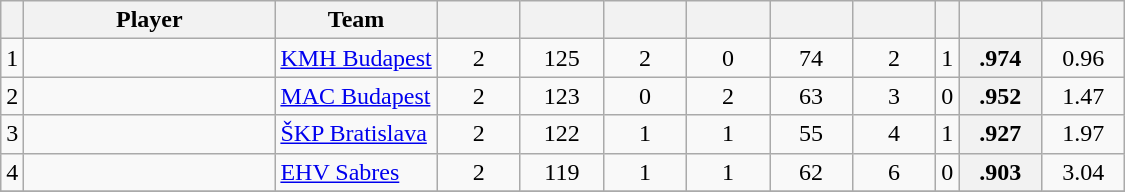<table class="wikitable sortable" style="text-align: center">
<tr>
<th></th>
<th style="width: 10em;">Player</th>
<th>Team</th>
<th style="width: 3em;"></th>
<th style="width: 3em;"></th>
<th style="width: 3em;"></th>
<th style="width: 3em;"></th>
<th style="width: 3em;"></th>
<th style="width: 3em;"></th>
<th></th>
<th style="width: 3em;"></th>
<th style="width: 3em;"></th>
</tr>
<tr>
<td>1</td>
<td style="text-align:left;"></td>
<td style="text-align:left;"><a href='#'>KMH Budapest</a></td>
<td>2</td>
<td>125</td>
<td>2</td>
<td>0</td>
<td>74</td>
<td>2</td>
<td>1</td>
<th>.974</th>
<td>0.96</td>
</tr>
<tr>
<td>2</td>
<td style="text-align:left;"></td>
<td style="text-align:left;"><a href='#'>MAC Budapest</a></td>
<td>2</td>
<td>123</td>
<td>0</td>
<td>2</td>
<td>63</td>
<td>3</td>
<td>0</td>
<th>.952</th>
<td>1.47</td>
</tr>
<tr>
<td>3</td>
<td style="text-align:left;"></td>
<td style="text-align:left;"><a href='#'>ŠKP Bratislava</a></td>
<td>2</td>
<td>122</td>
<td>1</td>
<td>1</td>
<td>55</td>
<td>4</td>
<td>1</td>
<th>.927</th>
<td>1.97</td>
</tr>
<tr>
<td>4</td>
<td style="text-align:left;"></td>
<td style="text-align:left;"><a href='#'>EHV Sabres</a></td>
<td>2</td>
<td>119</td>
<td>1</td>
<td>1</td>
<td>62</td>
<td>6</td>
<td>0</td>
<th>.903</th>
<td>3.04</td>
</tr>
<tr>
</tr>
</table>
